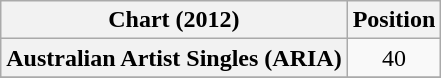<table class="wikitable plainrowheaders">
<tr>
<th scope="col">Chart (2012)</th>
<th scope="col">Position</th>
</tr>
<tr>
<th scope="row">Australian Artist Singles (ARIA)</th>
<td style="text-align:center;">40</td>
</tr>
<tr>
</tr>
</table>
